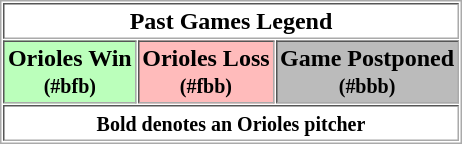<table border="1" cellpadding="2" cellspacing="1" style="margin:auto; border:1px solid #aaa;">
<tr>
<th colspan="3">Past Games Legend</th>
</tr>
<tr>
<th style="background:#bfb;">Orioles Win <br><small>(#bfb)</small></th>
<th style="background:#fbb;">Orioles Loss <br><small>(#fbb)</small></th>
<th style="background:#bbb;">Game Postponed <br><small>(#bbb)</small></th>
</tr>
<tr>
<th colspan="5"><strong><small>Bold denotes an Orioles pitcher</small></strong></th>
</tr>
</table>
